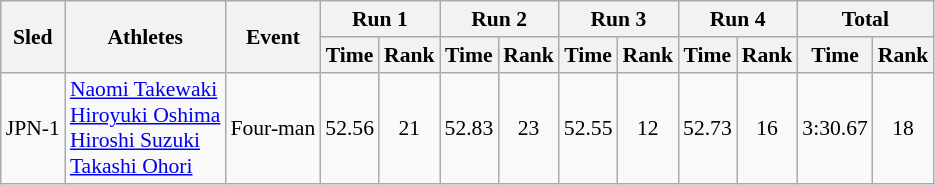<table class="wikitable"  border="1" style="font-size:90%">
<tr>
<th rowspan="2">Sled</th>
<th rowspan="2">Athletes</th>
<th rowspan="2">Event</th>
<th colspan="2">Run 1</th>
<th colspan="2">Run 2</th>
<th colspan="2">Run 3</th>
<th colspan="2">Run 4</th>
<th colspan="2">Total</th>
</tr>
<tr>
<th>Time</th>
<th>Rank</th>
<th>Time</th>
<th>Rank</th>
<th>Time</th>
<th>Rank</th>
<th>Time</th>
<th>Rank</th>
<th>Time</th>
<th>Rank</th>
</tr>
<tr>
<td align="center">JPN-1</td>
<td><a href='#'>Naomi Takewaki</a><br><a href='#'>Hiroyuki Oshima</a><br><a href='#'>Hiroshi Suzuki</a><br><a href='#'>Takashi Ohori</a></td>
<td>Four-man</td>
<td align="center">52.56</td>
<td align="center">21</td>
<td align="center">52.83</td>
<td align="center">23</td>
<td align="center">52.55</td>
<td align="center">12</td>
<td align="center">52.73</td>
<td align="center">16</td>
<td align="center">3:30.67</td>
<td align="center">18</td>
</tr>
</table>
